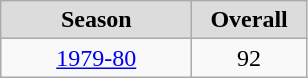<table class="wikitable">
<tr class="hintergrundfarbe5">
<th style="background:#DCDCDC;" width="120">Season</th>
<th style="background:#DCDCDC;" width="69">Overall</th>
</tr>
<tr>
<td align=center><a href='#'>1979-80</a></td>
<td align=center>92</td>
</tr>
</table>
